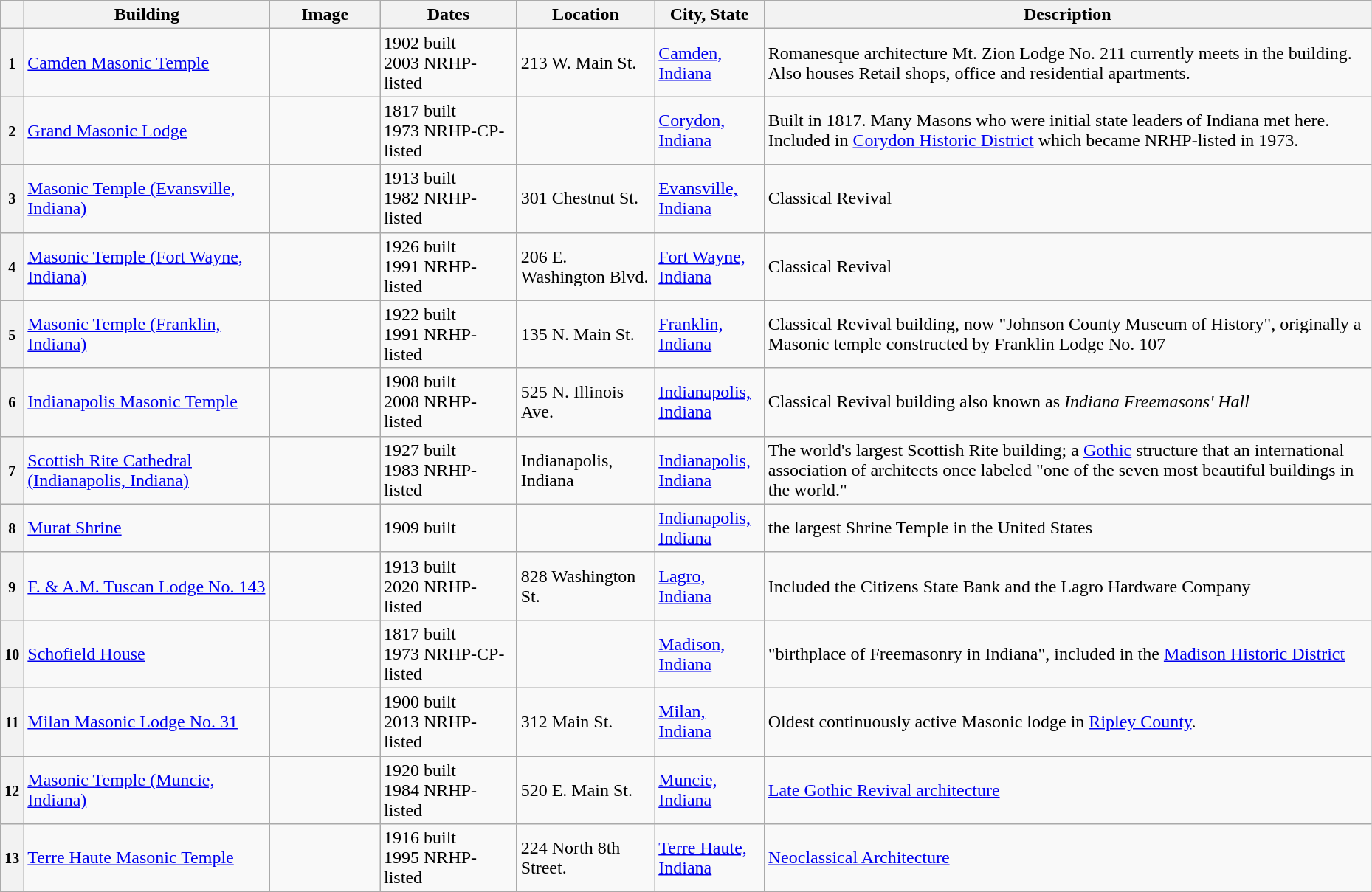<table class="wikitable sortable" style="width:98%">
<tr>
<th></th>
<th width = 18%><strong>Building</strong></th>
<th width = 8% class="unsortable"><strong>Image</strong></th>
<th width = 10%><strong>Dates</strong></th>
<th><strong>Location</strong></th>
<th width = 8%><strong>City, State</strong></th>
<th class="unsortable"><strong>Description</strong></th>
</tr>
<tr ->
<th><small>1</small></th>
<td><a href='#'>Camden Masonic Temple</a></td>
<td></td>
<td>1902 built<br>2003 NRHP-listed</td>
<td>213 W. Main St.<br><small></small></td>
<td><a href='#'>Camden, Indiana</a></td>
<td>Romanesque architecture Mt. Zion Lodge No. 211 currently meets in the building.  Also houses Retail shops, office and residential apartments.</td>
</tr>
<tr ->
<th><small>2</small></th>
<td><a href='#'>Grand Masonic Lodge</a></td>
<td></td>
<td>1817 built<br>1973 NRHP-CP-listed</td>
<td><br><small></small></td>
<td><a href='#'>Corydon, Indiana</a></td>
<td>Built in 1817.  Many Masons who were initial state leaders of Indiana met here.  Included in <a href='#'>Corydon Historic District</a> which became NRHP-listed in 1973.</td>
</tr>
<tr ->
<th><small>3</small></th>
<td><a href='#'>Masonic Temple (Evansville, Indiana)</a></td>
<td></td>
<td>1913 built<br>1982 NRHP-listed</td>
<td>301 Chestnut St.<br><small></small></td>
<td><a href='#'>Evansville, Indiana</a></td>
<td>Classical Revival</td>
</tr>
<tr ->
<th><small>4</small></th>
<td><a href='#'>Masonic Temple (Fort Wayne, Indiana)</a></td>
<td></td>
<td>1926 built<br>1991 NRHP-listed</td>
<td>206 E. Washington Blvd.<br><small></small></td>
<td><a href='#'>Fort Wayne, Indiana</a></td>
<td>Classical Revival</td>
</tr>
<tr ->
<th><small>5</small></th>
<td><a href='#'>Masonic Temple (Franklin, Indiana)</a></td>
<td></td>
<td>1922 built<br>1991 NRHP-listed</td>
<td>135 N. Main St.<br><small></small></td>
<td><a href='#'>Franklin, Indiana</a></td>
<td>Classical Revival building, now "Johnson County Museum of History", originally a Masonic temple constructed by Franklin Lodge No. 107</td>
</tr>
<tr ->
<th><small>6</small></th>
<td><a href='#'>Indianapolis Masonic Temple</a></td>
<td></td>
<td>1908 built<br>2008 NRHP-listed</td>
<td>525 N. Illinois Ave.<br><small></small></td>
<td><a href='#'>Indianapolis, Indiana</a></td>
<td>Classical Revival building also known as <em>Indiana Freemasons' Hall</em></td>
</tr>
<tr ->
<th><small>7</small></th>
<td><a href='#'>Scottish Rite Cathedral (Indianapolis, Indiana)</a></td>
<td></td>
<td>1927 built<br>1983 NRHP-listed</td>
<td>Indianapolis, Indiana<br><small></small></td>
<td><a href='#'>Indianapolis, Indiana</a></td>
<td>The world's largest Scottish Rite building; a <a href='#'>Gothic</a> structure that an international association of architects once labeled "one of the seven most beautiful buildings in the world."</td>
</tr>
<tr ->
<th><small>8</small></th>
<td><a href='#'>Murat Shrine</a></td>
<td></td>
<td>1909 built</td>
<td></td>
<td><a href='#'>Indianapolis, Indiana</a></td>
<td>the largest Shrine Temple in the United States</td>
</tr>
<tr ->
<th><small>9</small></th>
<td><a href='#'>F. & A.M. Tuscan Lodge No. 143</a></td>
<td></td>
<td>1913 built<br>2020 NRHP-listed</td>
<td>828 Washington St.<br><small></small></td>
<td><a href='#'>Lagro, Indiana</a></td>
<td>Included the Citizens State Bank and the Lagro Hardware Company</td>
</tr>
<tr ->
<th><small>10</small></th>
<td><a href='#'>Schofield House</a></td>
<td></td>
<td>1817 built<br>1973 NRHP-CP-listed</td>
<td></td>
<td><a href='#'>Madison, Indiana</a></td>
<td>"birthplace of Freemasonry in Indiana", included in the <a href='#'>Madison Historic District</a></td>
</tr>
<tr ->
<th><small>11</small></th>
<td><a href='#'>Milan Masonic Lodge No. 31</a></td>
<td></td>
<td>1900 built<br>2013 NRHP-listed</td>
<td>312 Main St.<br><small></small></td>
<td><a href='#'>Milan, Indiana</a></td>
<td>Oldest continuously active Masonic lodge in <a href='#'>Ripley County</a>.</td>
</tr>
<tr ->
<th><small>12</small></th>
<td><a href='#'>Masonic Temple (Muncie, Indiana)</a></td>
<td></td>
<td>1920 built<br>1984 NRHP-listed</td>
<td>520 E. Main St.<br><small></small></td>
<td><a href='#'>Muncie, Indiana</a></td>
<td><a href='#'>Late Gothic Revival architecture</a></td>
</tr>
<tr ->
<th><small>13</small></th>
<td><a href='#'>Terre Haute Masonic Temple</a></td>
<td></td>
<td>1916 built<br>1995 NRHP-listed</td>
<td>224 North 8th Street.<br><small></small></td>
<td><a href='#'>Terre Haute, Indiana</a></td>
<td><a href='#'>Neoclassical Architecture</a></td>
</tr>
<tr ->
</tr>
</table>
